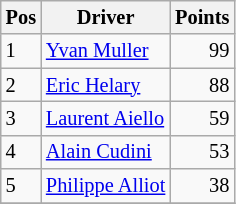<table class="wikitable" style="font-size: 85%;">
<tr>
<th>Pos</th>
<th>Driver</th>
<th>Points</th>
</tr>
<tr>
<td>1</td>
<td> <a href='#'>Yvan Muller</a></td>
<td align="right">99</td>
</tr>
<tr>
<td>2</td>
<td> <a href='#'>Eric Helary</a></td>
<td align="right">88</td>
</tr>
<tr>
<td>3</td>
<td> <a href='#'>Laurent Aiello</a></td>
<td align="right">59</td>
</tr>
<tr>
<td>4</td>
<td> <a href='#'>Alain Cudini</a></td>
<td align="right">53</td>
</tr>
<tr>
<td>5</td>
<td> <a href='#'>Philippe Alliot</a></td>
<td align="right">38</td>
</tr>
<tr>
</tr>
</table>
